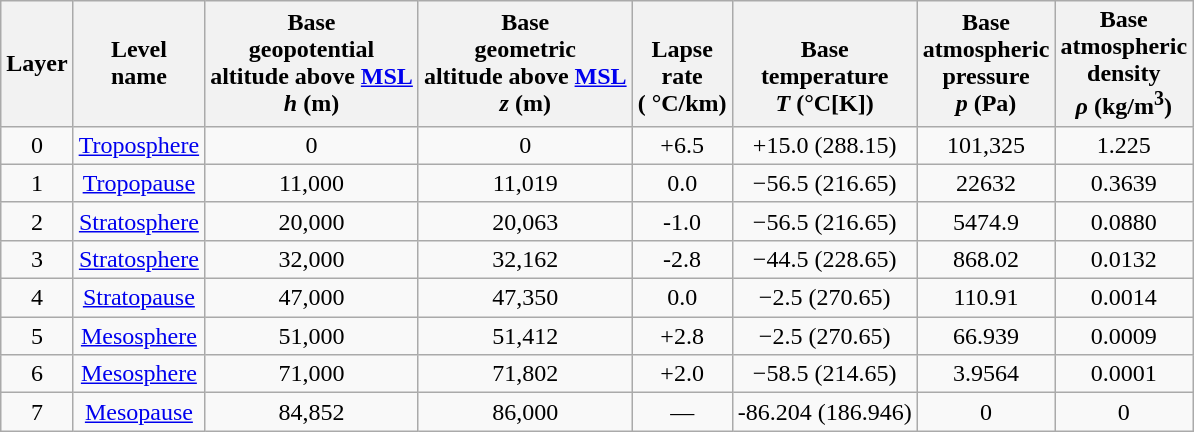<table class="wikitable">
<tr>
<th>Layer</th>
<th>Level<br>name</th>
<th>Base<br>geopotential<br>altitude above <a href='#'>MSL</a><br> <em>h</em> (m)</th>
<th>Base<br>geometric<br>altitude above <a href='#'>MSL</a><br><em>z</em> (m)</th>
<th><br>Lapse<br>rate <br> ( °C/km)</th>
<th><br>Base<br>temperature <br> <em>T</em> (°C[K])</th>
<th>Base<br>atmospheric<br>pressure <br><em>p</em> (Pa)</th>
<th>Base<br>atmospheric<br>density<br><em>ρ</em> (kg/m<sup>3</sup>)</th>
</tr>
<tr>
<td align=center>0<br></td>
<td align=center><a href='#'>Troposphere</a></td>
<td align=center>0</td>
<td align=center>0</td>
<td align=center>+6.5</td>
<td align=center>+15.0 (288.15)</td>
<td align=center>101,325</td>
<td align=center>1.225</td>
</tr>
<tr>
<td align=center>1</td>
<td align=center><a href='#'>Tropopause</a></td>
<td align=center>11,000</td>
<td align=center>11,019</td>
<td align=center>0.0</td>
<td align=center>−56.5 (216.65)</td>
<td align=center>22632</td>
<td align=center>0.3639</td>
</tr>
<tr>
<td align=center>2</td>
<td align=center><a href='#'>Stratosphere</a></td>
<td align=center>20,000</td>
<td align=center>20,063</td>
<td align=center>-1.0</td>
<td align=center>−56.5 (216.65)</td>
<td align=center>5474.9</td>
<td align=center>0.0880</td>
</tr>
<tr>
<td align=center>3</td>
<td align=center><a href='#'>Stratosphere</a></td>
<td align=center>32,000</td>
<td align=center>32,162</td>
<td align=center>-2.8</td>
<td align=center>−44.5 (228.65)</td>
<td align=center>868.02</td>
<td align=center>0.0132</td>
</tr>
<tr>
<td align=center>4</td>
<td align=center><a href='#'>Stratopause</a></td>
<td align=center>47,000</td>
<td align=center>47,350</td>
<td align=center>0.0</td>
<td align=center>−2.5 (270.65)</td>
<td align=center>110.91</td>
<td align=center>0.0014</td>
</tr>
<tr>
<td align=center>5</td>
<td align=center><a href='#'>Mesosphere</a></td>
<td align=center>51,000</td>
<td align=center>51,412</td>
<td align=center>+2.8</td>
<td align=center>−2.5 (270.65)</td>
<td align=center>66.939</td>
<td align=center>0.0009</td>
</tr>
<tr>
<td align=center>6</td>
<td align=center><a href='#'>Mesosphere</a></td>
<td align=center>71,000</td>
<td align=center>71,802</td>
<td align=center>+2.0</td>
<td align=center>−58.5 (214.65)</td>
<td align=center>3.9564</td>
<td align=center>0.0001</td>
</tr>
<tr>
<td align=center>7</td>
<td align=center><a href='#'>Mesopause</a></td>
<td align=center>84,852</td>
<td align=center>86,000</td>
<td align=center>—</td>
<td align=center>-86.204 (186.946)</td>
<td align=center>0</td>
<td align=center>0</td>
</tr>
</table>
